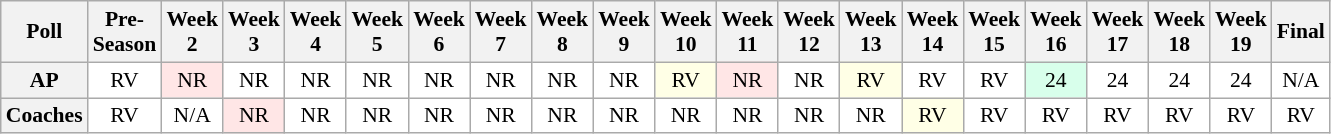<table class="wikitable" style="white-space:nowrap;font-size:90%">
<tr>
<th>Poll</th>
<th>Pre-<br>Season</th>
<th>Week<br>2</th>
<th>Week<br>3</th>
<th>Week<br>4</th>
<th>Week<br>5</th>
<th>Week<br>6</th>
<th>Week<br>7</th>
<th>Week<br>8</th>
<th>Week<br>9</th>
<th>Week<br>10</th>
<th>Week<br>11</th>
<th>Week<br>12</th>
<th>Week<br>13</th>
<th>Week<br>14</th>
<th>Week<br>15</th>
<th>Week<br>16</th>
<th>Week<br>17</th>
<th>Week<br>18</th>
<th>Week<br>19</th>
<th>Final</th>
</tr>
<tr style="text-align:center;">
<th>AP</th>
<td style="background:#FFF;">RV</td>
<td style="background:#FFE6E6;">NR</td>
<td style="background:#FFF;">NR</td>
<td style="background:#FFF;">NR</td>
<td style="background:#FFF;">NR</td>
<td style="background:#FFF;">NR</td>
<td style="background:#FFF;">NR</td>
<td style="background:#FFF;">NR</td>
<td style="background:#FFF;">NR</td>
<td style="background:#FFFFE6;">RV</td>
<td style="background:#FFE6E6;">NR</td>
<td style="background:#FFF;">NR</td>
<td style="background:#FFFFE6;">RV</td>
<td style="background:#FFF;">RV</td>
<td style="background:#FFF;">RV</td>
<td style="background:#D8FFEB;">24</td>
<td style="background:#FFF;">24</td>
<td style="background:#FFF;">24</td>
<td style="background:#FFF;">24</td>
<td style="background:#FFF;">N/A</td>
</tr>
<tr style="text-align:center;">
<th>Coaches</th>
<td style="background:#FFF;">RV</td>
<td style="background:#FFF;">N/A</td>
<td style="background:#FFE6E6;">NR</td>
<td style="background:#FFF;">NR</td>
<td style="background:#FFF;">NR</td>
<td style="background:#FFF;">NR</td>
<td style="background:#FFF;">NR</td>
<td style="background:#FFF;">NR</td>
<td style="background:#FFF;">NR</td>
<td style="background:#FFF;">NR</td>
<td style="background:#FFF;">NR</td>
<td style="background:#FFF;">NR</td>
<td style="background:#FFF;">NR</td>
<td style="background:#FFFFE6;">RV</td>
<td style="background:#FFF;">RV</td>
<td style="background:#FFF;">RV</td>
<td style="background:#FFF;">RV</td>
<td style="background:#FFF;">RV</td>
<td style="background:#FFF;">RV</td>
<td style="background:#FFF;">RV</td>
</tr>
</table>
